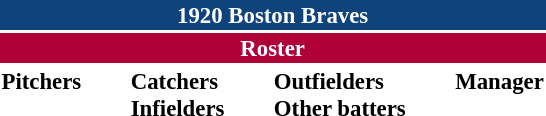<table class="toccolours" style="font-size: 95%;">
<tr>
<th colspan="10" style="background-color: #0f437c; color: white; text-align: center;">1920 Boston Braves</th>
</tr>
<tr>
<td colspan="10" style="background-color: #af0039; color: white; text-align: center;"><strong>Roster</strong></td>
</tr>
<tr>
<td valign="top"><strong>Pitchers</strong><br>









</td>
<td width="25px"></td>
<td valign="top"><strong>Catchers</strong><br>

<strong>Infielders</strong>








</td>
<td width="25px"></td>
<td valign="top"><strong>Outfielders</strong><br>






<strong>Other batters</strong>
</td>
<td width="25px"></td>
<td valign="top"><strong>Manager</strong><br></td>
</tr>
</table>
